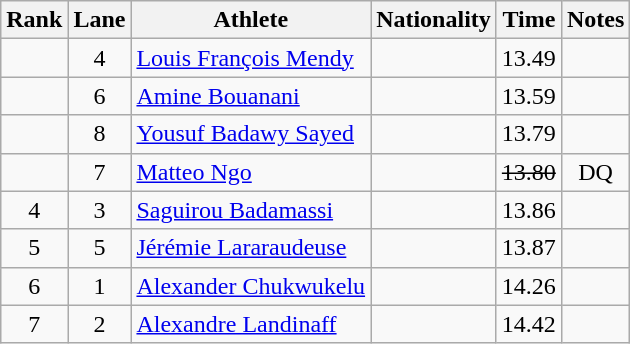<table class="wikitable sortable" style="text-align:center">
<tr>
<th>Rank</th>
<th>Lane</th>
<th>Athlete</th>
<th>Nationality</th>
<th>Time</th>
<th>Notes</th>
</tr>
<tr>
<td></td>
<td>4</td>
<td align="left"><a href='#'>Louis François Mendy</a></td>
<td align=left></td>
<td>13.49</td>
<td></td>
</tr>
<tr>
<td></td>
<td>6</td>
<td align="left"><a href='#'>Amine Bouanani</a></td>
<td align=left></td>
<td>13.59</td>
<td></td>
</tr>
<tr>
<td></td>
<td>8</td>
<td align="left"><a href='#'>Yousuf Badawy Sayed</a></td>
<td align=left></td>
<td>13.79</td>
<td></td>
</tr>
<tr>
<td></td>
<td>7</td>
<td align="left"><a href='#'>Matteo Ngo</a></td>
<td align=left></td>
<td><s>13.80</s></td>
<td>DQ</td>
</tr>
<tr>
<td>4</td>
<td>3</td>
<td align="left"><a href='#'>Saguirou Badamassi</a></td>
<td align=left></td>
<td>13.86</td>
<td></td>
</tr>
<tr>
<td>5</td>
<td>5</td>
<td align="left"><a href='#'>Jérémie Lararaudeuse</a></td>
<td align=left></td>
<td>13.87</td>
<td></td>
</tr>
<tr>
<td>6</td>
<td>1</td>
<td align="left"><a href='#'>Alexander Chukwukelu</a></td>
<td align=left></td>
<td>14.26</td>
<td></td>
</tr>
<tr>
<td>7</td>
<td>2</td>
<td align="left"><a href='#'>Alexandre Landinaff</a></td>
<td align=left></td>
<td>14.42</td>
<td></td>
</tr>
</table>
